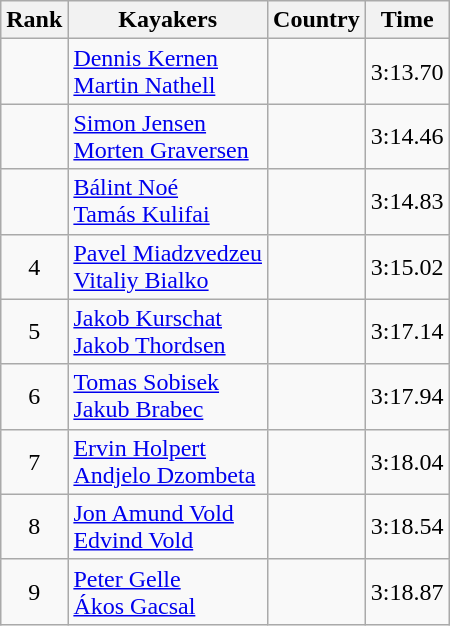<table class="wikitable" style="text-align:center">
<tr>
<th>Rank</th>
<th>Kayakers</th>
<th>Country</th>
<th>Time</th>
</tr>
<tr>
<td></td>
<td align="left"><a href='#'>Dennis Kernen</a><br><a href='#'>Martin Nathell</a></td>
<td align="left"></td>
<td>3:13.70</td>
</tr>
<tr>
<td></td>
<td align="left"><a href='#'>Simon Jensen</a><br><a href='#'>Morten Graversen</a></td>
<td align="left"></td>
<td>3:14.46</td>
</tr>
<tr>
<td></td>
<td align="left"><a href='#'>Bálint Noé</a><br><a href='#'>Tamás Kulifai</a></td>
<td align="left"></td>
<td>3:14.83</td>
</tr>
<tr>
<td>4</td>
<td align="left"><a href='#'>Pavel Miadzvedzeu</a><br><a href='#'>Vitaliy Bialko</a></td>
<td align="left"></td>
<td>3:15.02</td>
</tr>
<tr>
<td>5</td>
<td align="left"><a href='#'>Jakob Kurschat</a><br><a href='#'>Jakob Thordsen</a></td>
<td align="left"></td>
<td>3:17.14</td>
</tr>
<tr>
<td>6</td>
<td align="left"><a href='#'>Tomas Sobisek</a><br><a href='#'>Jakub Brabec</a></td>
<td align="left"></td>
<td>3:17.94</td>
</tr>
<tr>
<td>7</td>
<td align="left"><a href='#'>Ervin Holpert</a><br><a href='#'>Andjelo Dzombeta</a></td>
<td align="left"></td>
<td>3:18.04</td>
</tr>
<tr>
<td>8</td>
<td align="left"><a href='#'>Jon Amund Vold</a><br><a href='#'>Edvind Vold</a></td>
<td align="left"></td>
<td>3:18.54</td>
</tr>
<tr>
<td>9</td>
<td align="left"><a href='#'>Peter Gelle</a><br><a href='#'>Ákos Gacsal</a></td>
<td align="left"></td>
<td>3:18.87</td>
</tr>
</table>
